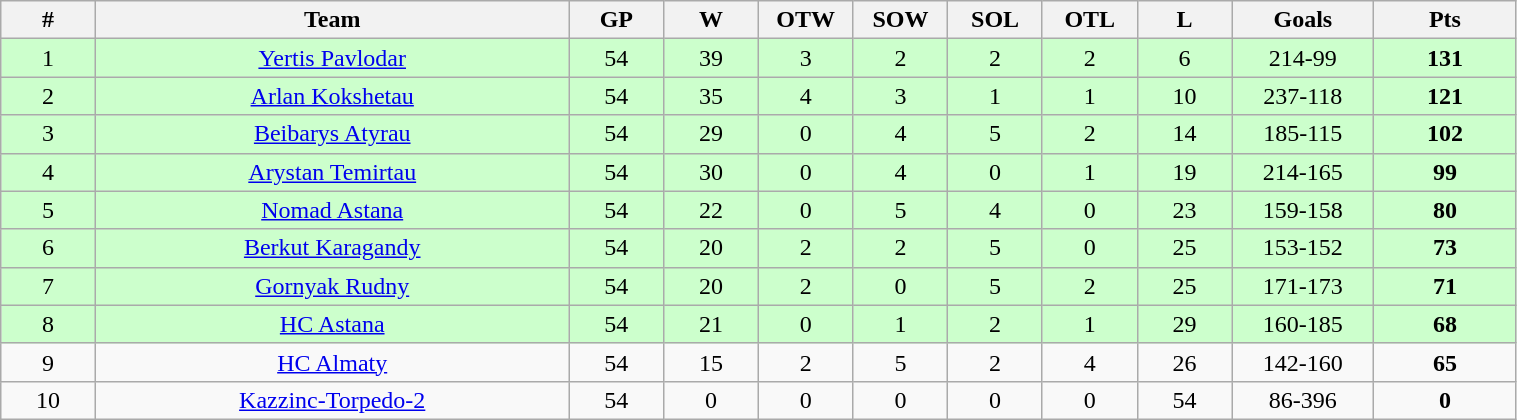<table class="wikitable" width="80%">
<tr>
<th width="5%" bgcolor="#e0e0e0">#</th>
<th width="25%" bgcolor="#e0e0e0">Team</th>
<th width="5%" bgcolor="#e0e0e0">GP</th>
<th width="5%" bgcolor="#e0e0e0">W</th>
<th width="5%" bgcolor="#e0e0e0">OTW</th>
<th width="5%" bgcolor="#e0e0e0">SOW</th>
<th width="5%" bgcolor="#e0e0e0">SOL</th>
<th width="5%" bgcolor="#e0e0e0">OTL</th>
<th width="5%" bgcolor="#e0e0e0">L</th>
<th width="7.5%" bgcolor="#e0e0e0">Goals</th>
<th width="7.5%" bgcolor="#e0e0e0">Pts</th>
</tr>
<tr align="center" bgcolor="#CCFFCC">
<td align="center">1</td>
<td><a href='#'>Yertis Pavlodar</a></td>
<td>54</td>
<td>39</td>
<td>3</td>
<td>2</td>
<td>2</td>
<td>2</td>
<td>6</td>
<td>214-99</td>
<td><strong>131</strong></td>
</tr>
<tr align="center" bgcolor="#CCFFCC">
<td align="center">2</td>
<td><a href='#'>Arlan Kokshetau</a></td>
<td>54</td>
<td>35</td>
<td>4</td>
<td>3</td>
<td>1</td>
<td>1</td>
<td>10</td>
<td>237-118</td>
<td><strong>121</strong></td>
</tr>
<tr align="center" bgcolor="#CCFFCC">
<td align="center">3</td>
<td><a href='#'>Beibarys Atyrau</a></td>
<td>54</td>
<td>29</td>
<td>0</td>
<td>4</td>
<td>5</td>
<td>2</td>
<td>14</td>
<td>185-115</td>
<td><strong>102</strong></td>
</tr>
<tr align="center" bgcolor="#CCFFCC">
<td align="center">4</td>
<td><a href='#'>Arystan Temirtau</a></td>
<td>54</td>
<td>30</td>
<td>0</td>
<td>4</td>
<td>0</td>
<td>1</td>
<td>19</td>
<td>214-165</td>
<td><strong>99</strong></td>
</tr>
<tr align="center" bgcolor="#CCFFCC">
<td align="center">5</td>
<td><a href='#'>Nomad Astana</a></td>
<td>54</td>
<td>22</td>
<td>0</td>
<td>5</td>
<td>4</td>
<td>0</td>
<td>23</td>
<td>159-158</td>
<td><strong>80</strong></td>
</tr>
<tr align="center" bgcolor="#CCFFCC">
<td align="center">6</td>
<td><a href='#'>Berkut Karagandy</a></td>
<td>54</td>
<td>20</td>
<td>2</td>
<td>2</td>
<td>5</td>
<td>0</td>
<td>25</td>
<td>153-152</td>
<td><strong>73</strong></td>
</tr>
<tr align="center" bgcolor="#CCFFCC">
<td align="center">7</td>
<td><a href='#'>Gornyak Rudny</a></td>
<td>54</td>
<td>20</td>
<td>2</td>
<td>0</td>
<td>5</td>
<td>2</td>
<td>25</td>
<td>171-173</td>
<td><strong>71</strong></td>
</tr>
<tr align="center" bgcolor="#CCFFCC">
<td align="center">8</td>
<td><a href='#'>HC Astana</a></td>
<td>54</td>
<td>21</td>
<td>0</td>
<td>1</td>
<td>2</td>
<td>1</td>
<td>29</td>
<td>160-185</td>
<td><strong>68</strong></td>
</tr>
<tr align="center">
<td align="center">9</td>
<td><a href='#'>HC Almaty</a></td>
<td>54</td>
<td>15</td>
<td>2</td>
<td>5</td>
<td>2</td>
<td>4</td>
<td>26</td>
<td>142-160</td>
<td><strong>65</strong></td>
</tr>
<tr align="center">
<td align="center">10</td>
<td><a href='#'>Kazzinc-Torpedo-2</a></td>
<td>54</td>
<td>0</td>
<td>0</td>
<td>0</td>
<td>0</td>
<td>0</td>
<td>54</td>
<td>86-396</td>
<td><strong>0</strong></td>
</tr>
</table>
